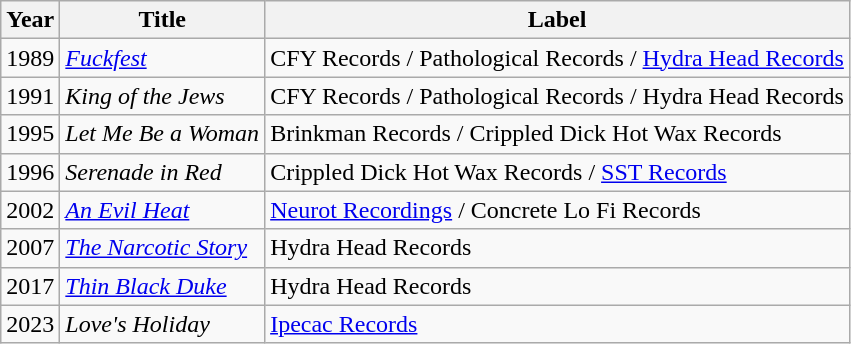<table class="wikitable">
<tr>
<th>Year</th>
<th>Title</th>
<th>Label</th>
</tr>
<tr>
<td>1989</td>
<td><em><a href='#'>Fuckfest</a></em></td>
<td>CFY Records / Pathological Records / <a href='#'>Hydra Head Records</a></td>
</tr>
<tr>
<td>1991</td>
<td><em>King of the Jews</em></td>
<td>CFY Records / Pathological Records / Hydra Head Records</td>
</tr>
<tr>
<td>1995</td>
<td><em>Let Me Be a Woman</em></td>
<td>Brinkman Records / Crippled Dick Hot Wax Records</td>
</tr>
<tr>
<td>1996</td>
<td><em>Serenade in Red</em></td>
<td>Crippled Dick Hot Wax Records / <a href='#'>SST Records</a></td>
</tr>
<tr>
<td>2002</td>
<td><em><a href='#'>An Evil Heat</a></em></td>
<td><a href='#'>Neurot Recordings</a> / Concrete Lo Fi Records</td>
</tr>
<tr>
<td>2007</td>
<td><em><a href='#'>The Narcotic Story</a></em></td>
<td>Hydra Head Records</td>
</tr>
<tr>
<td>2017</td>
<td><em><a href='#'>Thin Black Duke</a></em></td>
<td>Hydra Head Records</td>
</tr>
<tr>
<td>2023</td>
<td><em>Love's Holiday</em></td>
<td><a href='#'>Ipecac Records</a></td>
</tr>
</table>
